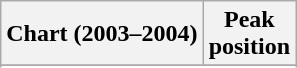<table class="wikitable sortable plainrowheaders">
<tr>
<th>Chart (2003–2004)</th>
<th>Peak<br>position</th>
</tr>
<tr>
</tr>
<tr>
</tr>
<tr>
</tr>
</table>
